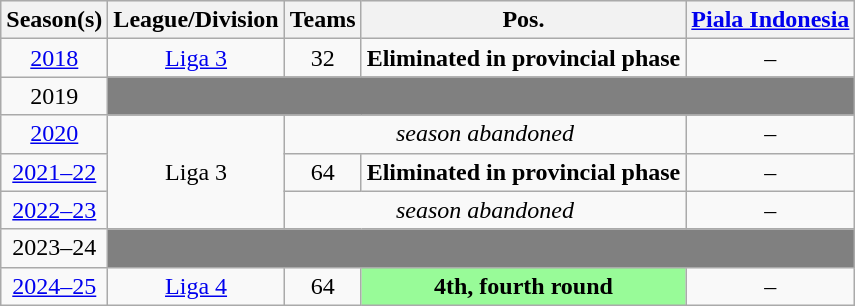<table class="wikitable" style="text-align:center">
<tr style="background:#efefef;">
<th>Season(s)</th>
<th>League/Division</th>
<th>Teams</th>
<th>Pos.</th>
<th><a href='#'>Piala Indonesia</a></th>
</tr>
<tr>
<td><a href='#'>2018</a></td>
<td><a href='#'>Liga 3</a></td>
<td>32</td>
<td><strong>Eliminated in provincial phase</strong></td>
<td>–</td>
</tr>
<tr>
<td>2019</td>
<td colspan="4" style="background: gray;"></td>
</tr>
<tr>
<td><a href='#'>2020</a></td>
<td rowspan=3>Liga 3</td>
<td colspan="2"><em>season abandoned</em></td>
<td>–</td>
</tr>
<tr>
<td><a href='#'>2021–22</a></td>
<td>64</td>
<td><strong>Eliminated in provincial phase</strong></td>
<td>–</td>
</tr>
<tr>
<td><a href='#'>2022–23</a></td>
<td colspan="2"><em>season abandoned</em></td>
<td>–</td>
</tr>
<tr>
<td>2023–24</td>
<td colspan="4" style="background: gray;"></td>
</tr>
<tr>
<td><a href='#'>2024–25</a></td>
<td><a href='#'>Liga 4</a></td>
<td>64</td>
<td bgcolor="palegreen"><strong>4th, fourth round</strong></td>
<td>–</td>
</tr>
</table>
